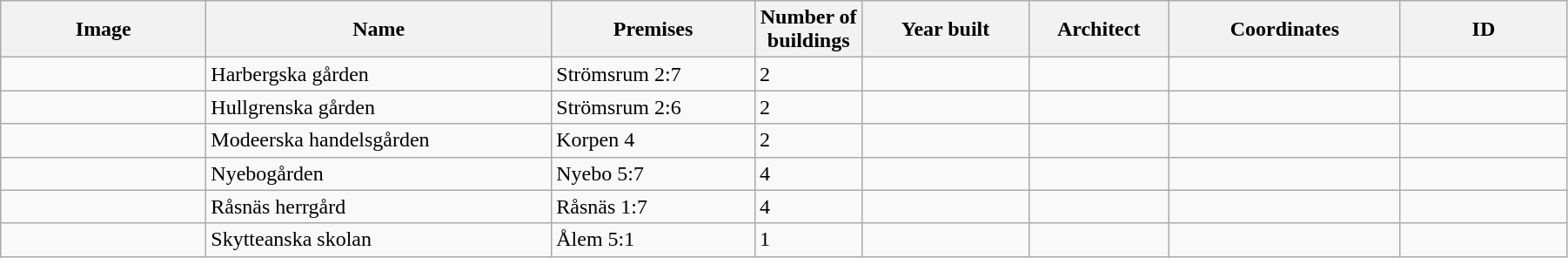<table class="wikitable" width="95%">
<tr>
<th width="150">Image</th>
<th>Name</th>
<th>Premises</th>
<th width="75">Number of<br>buildings</th>
<th width="120">Year built</th>
<th>Architect</th>
<th width="170">Coordinates</th>
<th width="120">ID</th>
</tr>
<tr>
<td></td>
<td>Harbergska gården</td>
<td>Strömsrum 2:7</td>
<td>2</td>
<td></td>
<td></td>
<td></td>
<td></td>
</tr>
<tr>
<td></td>
<td>Hullgrenska gården</td>
<td>Strömsrum 2:6</td>
<td>2</td>
<td></td>
<td></td>
<td></td>
<td></td>
</tr>
<tr>
<td></td>
<td>Modeerska handelsgården</td>
<td>Korpen 4</td>
<td>2</td>
<td></td>
<td></td>
<td></td>
<td></td>
</tr>
<tr>
<td></td>
<td>Nyebogården</td>
<td>Nyebo 5:7</td>
<td>4</td>
<td></td>
<td></td>
<td></td>
<td></td>
</tr>
<tr>
<td></td>
<td>Råsnäs herrgård</td>
<td>Råsnäs 1:7</td>
<td>4</td>
<td></td>
<td></td>
<td></td>
<td></td>
</tr>
<tr>
<td></td>
<td>Skytteanska skolan</td>
<td>Ålem 5:1</td>
<td>1</td>
<td></td>
<td></td>
<td></td>
<td></td>
</tr>
</table>
